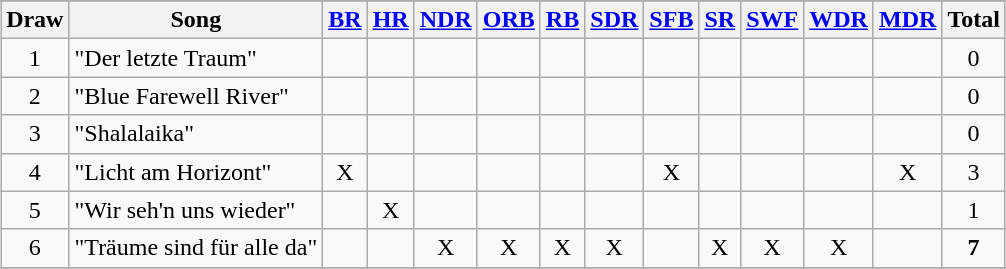<table class="wikitable" style="margin: 1em auto 1em auto; text-align:center;">
<tr>
</tr>
<tr>
<th>Draw</th>
<th>Song</th>
<th><a href='#'>BR</a></th>
<th><a href='#'>HR</a></th>
<th><a href='#'>NDR</a></th>
<th><a href='#'>ORB</a></th>
<th><a href='#'>RB</a></th>
<th><a href='#'>SDR</a></th>
<th><a href='#'>SFB</a></th>
<th><a href='#'>SR</a></th>
<th><a href='#'>SWF</a></th>
<th><a href='#'>WDR</a></th>
<th><a href='#'>MDR</a></th>
<th>Total</th>
</tr>
<tr>
<td>1</td>
<td align=left>"Der letzte Traum"</td>
<td></td>
<td></td>
<td></td>
<td></td>
<td></td>
<td></td>
<td></td>
<td></td>
<td></td>
<td></td>
<td></td>
<td>0</td>
</tr>
<tr>
<td>2</td>
<td align=left>"Blue Farewell River"</td>
<td></td>
<td></td>
<td></td>
<td></td>
<td></td>
<td></td>
<td></td>
<td></td>
<td></td>
<td></td>
<td></td>
<td>0</td>
</tr>
<tr>
<td>3</td>
<td align=left>"Shalalaika"</td>
<td></td>
<td></td>
<td></td>
<td></td>
<td></td>
<td></td>
<td></td>
<td></td>
<td></td>
<td></td>
<td></td>
<td>0</td>
</tr>
<tr>
<td>4</td>
<td align=left>"Licht am Horizont"</td>
<td>X</td>
<td></td>
<td></td>
<td></td>
<td></td>
<td></td>
<td>X</td>
<td></td>
<td></td>
<td></td>
<td>X</td>
<td>3</td>
</tr>
<tr>
<td>5</td>
<td align=left>"Wir seh'n uns wieder"</td>
<td></td>
<td>X</td>
<td></td>
<td></td>
<td></td>
<td></td>
<td></td>
<td></td>
<td></td>
<td></td>
<td></td>
<td>1</td>
</tr>
<tr>
<td>6</td>
<td align=left>"Träume sind für alle da"</td>
<td></td>
<td></td>
<td>X</td>
<td>X</td>
<td>X</td>
<td>X</td>
<td></td>
<td>X</td>
<td>X</td>
<td>X</td>
<td></td>
<td><strong>7</strong></td>
</tr>
<tr>
</tr>
</table>
